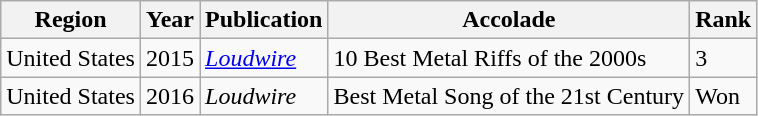<table class="wikitable">
<tr>
<th>Region</th>
<th>Year</th>
<th>Publication</th>
<th>Accolade</th>
<th>Rank</th>
</tr>
<tr>
<td>United States</td>
<td>2015</td>
<td><em><a href='#'>Loudwire</a></em></td>
<td>10 Best Metal Riffs of the 2000s</td>
<td align=>3</td>
</tr>
<tr>
<td>United States</td>
<td>2016</td>
<td><em>Loudwire</em></td>
<td>Best Metal Song of the 21st Century</td>
<td align=>Won</td>
</tr>
</table>
